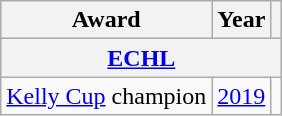<table class="wikitable">
<tr>
<th>Award</th>
<th>Year</th>
<th></th>
</tr>
<tr>
<th colspan="3"><a href='#'>ECHL</a></th>
</tr>
<tr>
<td><a href='#'>Kelly Cup</a> champion</td>
<td><a href='#'>2019</a></td>
<td></td>
</tr>
</table>
